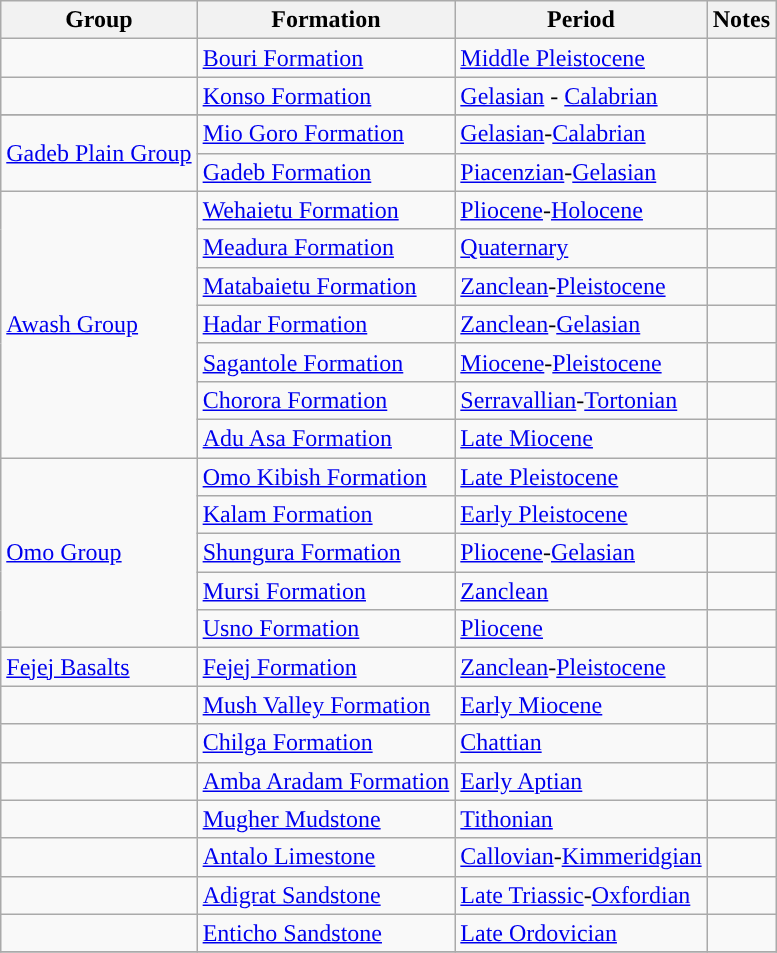<table class="wikitable sortable">
<tr>
<th>Group</th>
<th>Formation</th>
<th>Period</th>
<th class="unsortable">Notes</th>
</tr>
<tr>
<td></td>
<td><a href='#'>Bouri Formation</a></td>
<td style="background-color: "><a href='#'>Middle Pleistocene</a></td>
<td align=center></td>
</tr>
<tr>
<td></td>
<td><a href='#'>Konso Formation</a></td>
<td style="background-color: "><a href='#'>Gelasian</a> - <a href='#'>Calabrian</a></td>
<td align=center></td>
</tr>
<tr>
</tr>
<tr>
<td rowspan=2><a href='#'>Gadeb Plain Group</a></td>
<td><a href='#'>Mio Goro Formation</a></td>
<td style="background-color: "><a href='#'>Gelasian</a>-<a href='#'>Calabrian</a></td>
<td align=center></td>
</tr>
<tr>
<td><a href='#'>Gadeb Formation</a></td>
<td style="background-color: "><a href='#'>Piacenzian</a>-<a href='#'>Gelasian</a></td>
<td align=center></td>
</tr>
<tr>
<td rowspan=7><a href='#'>Awash Group</a></td>
<td><a href='#'>Wehaietu Formation</a></td>
<td style="background-color: "><a href='#'>Pliocene</a>-<a href='#'>Holocene</a></td>
<td align=center></td>
</tr>
<tr>
<td><a href='#'>Meadura Formation</a></td>
<td style="background-color: "><a href='#'>Quaternary</a></td>
<td align=center></td>
</tr>
<tr>
<td><a href='#'>Matabaietu Formation</a></td>
<td style="background-color: "><a href='#'>Zanclean</a>-<a href='#'>Pleistocene</a></td>
<td align=center></td>
</tr>
<tr>
<td><a href='#'>Hadar Formation</a></td>
<td style="background-color: "><a href='#'>Zanclean</a>-<a href='#'>Gelasian</a></td>
<td align=center></td>
</tr>
<tr>
<td><a href='#'>Sagantole Formation</a></td>
<td style="background-color: "><a href='#'>Miocene</a>-<a href='#'>Pleistocene</a></td>
<td align=center></td>
</tr>
<tr>
<td><a href='#'>Chorora Formation</a></td>
<td style="background-color: "><a href='#'>Serravallian</a>-<a href='#'>Tortonian</a></td>
<td align=center></td>
</tr>
<tr>
<td><a href='#'>Adu Asa Formation</a></td>
<td style="background-color: "><a href='#'>Late Miocene</a></td>
<td align=center></td>
</tr>
<tr>
<td rowspan=5><a href='#'>Omo Group</a></td>
<td><a href='#'>Omo Kibish Formation</a></td>
<td style="background-color: "><a href='#'>Late Pleistocene</a></td>
<td align=center></td>
</tr>
<tr>
<td><a href='#'>Kalam Formation</a></td>
<td style="background-color: "><a href='#'>Early Pleistocene</a></td>
<td align=center></td>
</tr>
<tr>
<td><a href='#'>Shungura Formation</a></td>
<td style="background-color: "><a href='#'>Pliocene</a>-<a href='#'>Gelasian</a></td>
<td align=center></td>
</tr>
<tr>
<td><a href='#'>Mursi Formation</a></td>
<td style="background-color: "><a href='#'>Zanclean</a></td>
<td align=center></td>
</tr>
<tr>
<td><a href='#'>Usno Formation</a></td>
<td style="background-color: "><a href='#'>Pliocene</a></td>
<td align=center></td>
</tr>
<tr>
<td><a href='#'>Fejej Basalts</a></td>
<td><a href='#'>Fejej Formation</a></td>
<td style="background-color: "><a href='#'>Zanclean</a>-<a href='#'>Pleistocene</a></td>
<td align=center></td>
</tr>
<tr>
<td></td>
<td><a href='#'>Mush Valley Formation</a></td>
<td style="background-color: "><a href='#'>Early Miocene</a></td>
<td align=center></td>
</tr>
<tr>
<td></td>
<td><a href='#'>Chilga Formation</a></td>
<td style="background-color: "><a href='#'>Chattian</a></td>
<td align=center></td>
</tr>
<tr>
<td></td>
<td><a href='#'>Amba Aradam Formation</a></td>
<td style="background-color: "><a href='#'>Early Aptian</a></td>
<td align=center></td>
</tr>
<tr>
<td></td>
<td><a href='#'>Mugher Mudstone</a></td>
<td style="background-color: "><a href='#'>Tithonian</a></td>
<td align=center></td>
</tr>
<tr>
<td></td>
<td><a href='#'>Antalo Limestone</a></td>
<td style="background-color: "><a href='#'>Callovian</a>-<a href='#'>Kimmeridgian</a></td>
<td align=center></td>
</tr>
<tr>
<td></td>
<td><a href='#'>Adigrat Sandstone</a></td>
<td style="background-color: "><a href='#'>Late Triassic</a>-<a href='#'>Oxfordian</a></td>
<td align=center></td>
</tr>
<tr>
<td></td>
<td><a href='#'>Enticho Sandstone</a></td>
<td style="background-color: "><a href='#'>Late Ordovician</a></td>
<td align=center></td>
</tr>
<tr>
</tr>
</table>
